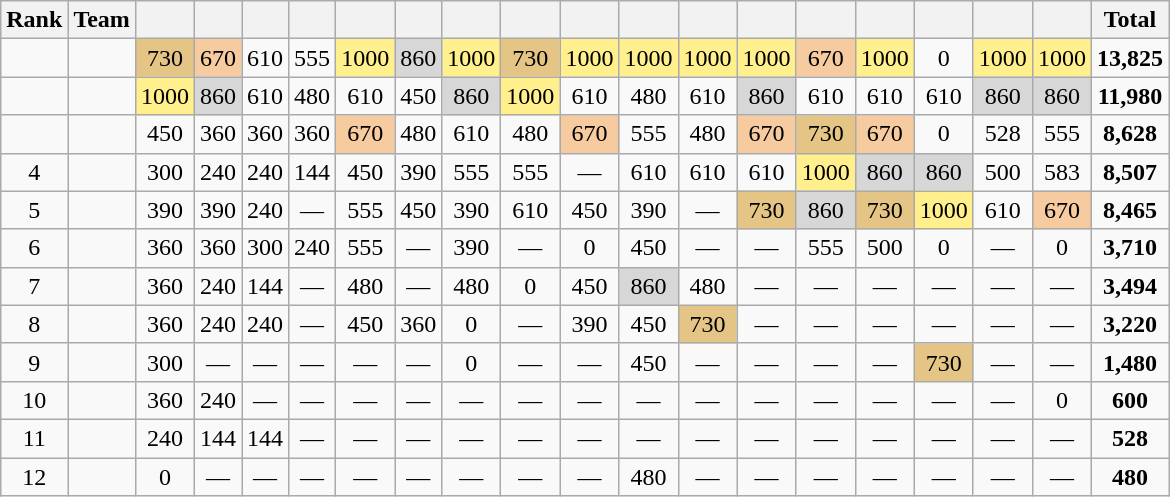<table class=wikitable style="text-align:center">
<tr>
<th>Rank</th>
<th>Team</th>
<th></th>
<th></th>
<th></th>
<th></th>
<th></th>
<th></th>
<th></th>
<th></th>
<th></th>
<th></th>
<th></th>
<th></th>
<th></th>
<th></th>
<th></th>
<th></th>
<th></th>
<th>Total</th>
</tr>
<tr>
<td></td>
<td align=left></td>
<td style="background-color:#E5C585;">730</td>
<td style="background-color:#F6CBA0;">670</td>
<td>610</td>
<td>555</td>
<td style="background-color:#FFF08D;">1000</td>
<td style="background-color:#D7D7D8;">860</td>
<td style="background-color:#FFF08D;">1000</td>
<td style="background-color:#E5C585;">730</td>
<td style="background-color:#FFF08D;">1000</td>
<td style="background-color:#FFF08D;">1000</td>
<td style="background-color:#FFF08D;">1000</td>
<td style="background-color:#FFF08D;">1000</td>
<td style="background-color:#F6CBA0;">670</td>
<td style="background-color:#FFF08D;">1000</td>
<td>0</td>
<td style="background-color:#FFF08D;">1000</td>
<td style="background-color:#FFF08D;">1000</td>
<td><strong>13,825</strong></td>
</tr>
<tr>
<td></td>
<td align=left></td>
<td style="background-color:#FFF08D;">1000</td>
<td style="background-color:#D7D7D8;">860</td>
<td>610</td>
<td>480</td>
<td>610</td>
<td>450</td>
<td style="background-color:#D7D7D8;">860</td>
<td style="background-color:#FFF08D;">1000</td>
<td>610</td>
<td>480</td>
<td>610</td>
<td style="background-color:#D7D7D8;">860</td>
<td>610</td>
<td>610</td>
<td>610</td>
<td style="background-color:#D7D7D8;">860</td>
<td style="background-color:#D7D7D8;">860</td>
<td><strong>11,980</strong></td>
</tr>
<tr>
<td></td>
<td align=left></td>
<td>450</td>
<td>360</td>
<td>360</td>
<td>360</td>
<td style="background-color:#F6CBA0;">670</td>
<td>480</td>
<td>610</td>
<td>480</td>
<td style="background-color:#F6CBA0;">670</td>
<td>555</td>
<td>480</td>
<td style="background-color:#F6CBA0;">670</td>
<td style="background-color:#E5C585;">730</td>
<td style="background-color:#F6CBA0;">670</td>
<td>0</td>
<td>528</td>
<td>555</td>
<td><strong>8,628</strong></td>
</tr>
<tr>
<td>4</td>
<td align=left></td>
<td>300</td>
<td>240</td>
<td>240</td>
<td>144</td>
<td>450</td>
<td>390</td>
<td>555</td>
<td>555</td>
<td>—</td>
<td>610</td>
<td>610</td>
<td>610</td>
<td style="background-color:#FFF08D;">1000</td>
<td style="background-color:#D7D7D8;">860</td>
<td style="background-color:#D7D7D8;">860</td>
<td>500</td>
<td>583</td>
<td><strong>8,507</strong></td>
</tr>
<tr>
<td>5</td>
<td align=left></td>
<td>390</td>
<td>390</td>
<td>240</td>
<td>—</td>
<td>555</td>
<td>450</td>
<td>390</td>
<td>610</td>
<td>450</td>
<td>390</td>
<td>—</td>
<td style="background-color:#E5C585;">730</td>
<td style="background-color:#D7D7D8;">860</td>
<td style="background-color:#E5C585;">730</td>
<td style="background-color:#FFF08D;">1000</td>
<td>610</td>
<td style="background-color:#F6CBA0;">670</td>
<td><strong>8,465</strong></td>
</tr>
<tr>
<td>6</td>
<td align=left></td>
<td>360</td>
<td>360</td>
<td>300</td>
<td>240</td>
<td>555</td>
<td>—</td>
<td>390</td>
<td>—</td>
<td>0</td>
<td>450</td>
<td>—</td>
<td>—</td>
<td>555</td>
<td>500</td>
<td>0</td>
<td>—</td>
<td>0</td>
<td><strong>3,710</strong></td>
</tr>
<tr>
<td>7</td>
<td align=left></td>
<td>360</td>
<td>240</td>
<td>144</td>
<td>—</td>
<td>480</td>
<td>—</td>
<td>480</td>
<td>0</td>
<td>450</td>
<td style="background-color:#D7D7D8;">860</td>
<td>480</td>
<td>—</td>
<td>—</td>
<td>—</td>
<td>—</td>
<td>—</td>
<td>—</td>
<td><strong>3,494</strong></td>
</tr>
<tr>
<td>8</td>
<td align=left></td>
<td>360</td>
<td>240</td>
<td>240</td>
<td>—</td>
<td>450</td>
<td>360</td>
<td>0</td>
<td>—</td>
<td>390</td>
<td>450</td>
<td style="background-color:#E5C585;">730</td>
<td>—</td>
<td>—</td>
<td>—</td>
<td>—</td>
<td>—</td>
<td>—</td>
<td><strong>3,220</strong></td>
</tr>
<tr>
<td>9</td>
<td align=left></td>
<td>300</td>
<td>—</td>
<td>—</td>
<td>—</td>
<td>—</td>
<td>—</td>
<td>0</td>
<td>—</td>
<td>—</td>
<td>450</td>
<td>—</td>
<td>—</td>
<td>—</td>
<td>—</td>
<td style="background-color:#E5C585;">730</td>
<td>—</td>
<td>—</td>
<td><strong>1,480</strong></td>
</tr>
<tr>
<td>10</td>
<td align=left></td>
<td>360</td>
<td>240</td>
<td>—</td>
<td>—</td>
<td>—</td>
<td>—</td>
<td>—</td>
<td>—</td>
<td>—</td>
<td>—</td>
<td>—</td>
<td>—</td>
<td>—</td>
<td>—</td>
<td>—</td>
<td>—</td>
<td>0</td>
<td><strong>600</strong></td>
</tr>
<tr>
<td>11</td>
<td align=left></td>
<td>240</td>
<td>144</td>
<td>144</td>
<td>—</td>
<td>—</td>
<td>—</td>
<td>—</td>
<td>—</td>
<td>—</td>
<td>—</td>
<td>—</td>
<td>—</td>
<td>—</td>
<td>—</td>
<td>—</td>
<td>—</td>
<td>—</td>
<td><strong>528</strong></td>
</tr>
<tr>
<td>12</td>
<td align=left></td>
<td>0</td>
<td>—</td>
<td>—</td>
<td>—</td>
<td>—</td>
<td>—</td>
<td>—</td>
<td>—</td>
<td>—</td>
<td>480</td>
<td>—</td>
<td>—</td>
<td>—</td>
<td>—</td>
<td>—</td>
<td>—</td>
<td>—</td>
<td><strong>480</strong></td>
</tr>
</table>
